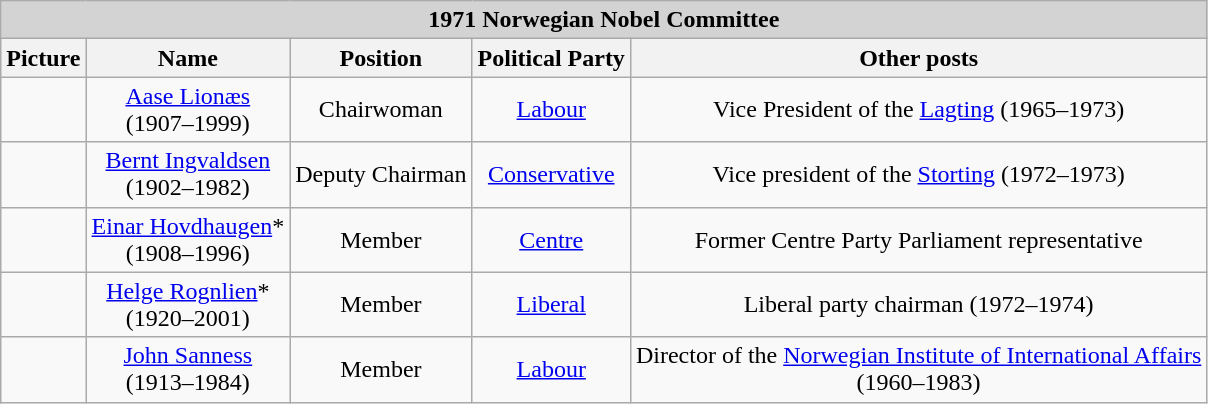<table class="wikitable sortable">
<tr>
<td style="background:lightgrey;white-space:nowrap" colspan="6" align="center"><strong>1971 Norwegian Nobel Committee</strong></td>
</tr>
<tr>
<th>Picture</th>
<th>Name</th>
<th>Position</th>
<th>Political Party</th>
<th>Other posts</th>
</tr>
<tr>
<td></td>
<td align="center"><a href='#'>Aase Lionæs</a> <br>(1907–1999)</td>
<td align="center">Chairwoman</td>
<td align="center"><a href='#'>Labour</a></td>
<td align="center">Vice President of the <a href='#'>Lagting</a> (1965–1973)</td>
</tr>
<tr>
<td></td>
<td align="center"><a href='#'>Bernt Ingvaldsen</a> <br>(1902–1982)</td>
<td align="center">Deputy Chairman</td>
<td align="center"><a href='#'>Conservative</a></td>
<td align="center">Vice president of the <a href='#'>Storting</a> (1972–1973)</td>
</tr>
<tr>
<td></td>
<td align="center"><a href='#'>Einar Hovdhaugen</a>* <br>(1908–1996)</td>
<td align="center">Member</td>
<td align="center"><a href='#'>Centre</a></td>
<td align="center">Former Centre Party Parliament representative</td>
</tr>
<tr>
<td></td>
<td align="center"><a href='#'>Helge Rognlien</a>* <br>(1920–2001)</td>
<td align="center">Member</td>
<td align="center"><a href='#'>Liberal</a></td>
<td align="center">Liberal party chairman (1972–1974)</td>
</tr>
<tr>
<td></td>
<td align="center"><a href='#'>John Sanness</a> <br>(1913–1984)</td>
<td align="center">Member</td>
<td align="center"><a href='#'>Labour</a></td>
<td align="center">Director of the <a href='#'>Norwegian Institute of International Affairs</a> <br>(1960–1983)</td>
</tr>
</table>
